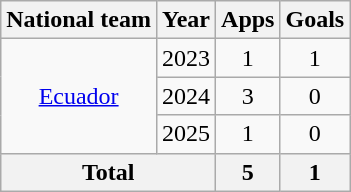<table class="wikitable" style="text-align:center">
<tr>
<th>National team</th>
<th>Year</th>
<th>Apps</th>
<th>Goals</th>
</tr>
<tr>
<td rowspan="3"><a href='#'>Ecuador</a></td>
<td>2023</td>
<td>1</td>
<td>1</td>
</tr>
<tr>
<td>2024</td>
<td>3</td>
<td>0</td>
</tr>
<tr>
<td>2025</td>
<td>1</td>
<td>0</td>
</tr>
<tr>
<th colspan=2>Total</th>
<th>5</th>
<th>1</th>
</tr>
</table>
